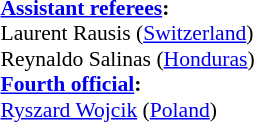<table width=100% style="font-size: 90%">
<tr>
<td><br><strong><a href='#'>Assistant referees</a>:</strong>
<br>Laurent Rausis (<a href='#'>Switzerland</a>)
<br>Reynaldo Salinas (<a href='#'>Honduras</a>)
<br><strong><a href='#'>Fourth official</a>:</strong>
<br><a href='#'>Ryszard Wojcik</a> (<a href='#'>Poland</a>)</td>
</tr>
</table>
